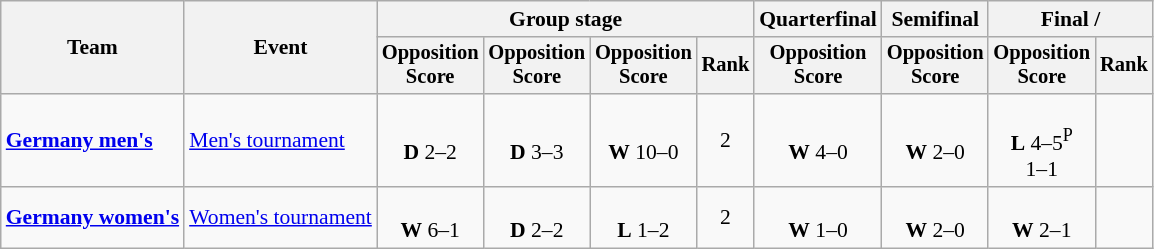<table class="wikitable" style="font-size:90%">
<tr>
<th rowspan=2>Team</th>
<th rowspan=2>Event</th>
<th colspan=4>Group stage</th>
<th>Quarterfinal</th>
<th>Semifinal</th>
<th colspan=2>Final / </th>
</tr>
<tr style="font-size:95%">
<th>Opposition<br>Score</th>
<th>Opposition<br>Score</th>
<th>Opposition<br>Score</th>
<th>Rank</th>
<th>Opposition<br>Score</th>
<th>Opposition<br>Score</th>
<th>Opposition<br>Score</th>
<th>Rank</th>
</tr>
<tr align=center>
<td align=left><strong><a href='#'>Germany men's</a></strong></td>
<td align=left><a href='#'>Men's tournament</a></td>
<td><br><strong>D</strong> 2–2</td>
<td><br><strong>D</strong> 3–3</td>
<td><br><strong>W</strong> 10–0</td>
<td>2</td>
<td><br><strong>W</strong> 4–0</td>
<td><br><strong>W</strong> 2–0</td>
<td><br><strong>L</strong> 4–5<sup>P</sup><br>1–1 </td>
<td></td>
</tr>
<tr align=center>
<td align=left><strong><a href='#'>Germany women's</a></strong></td>
<td align=left><a href='#'>Women's tournament</a></td>
<td><br><strong>W</strong> 6–1</td>
<td><br><strong>D</strong> 2–2</td>
<td><br><strong>L</strong> 1–2</td>
<td>2</td>
<td><br><strong>W</strong> 1–0</td>
<td><br><strong>W</strong> 2–0</td>
<td><br><strong>W</strong> 2–1</td>
<td></td>
</tr>
</table>
